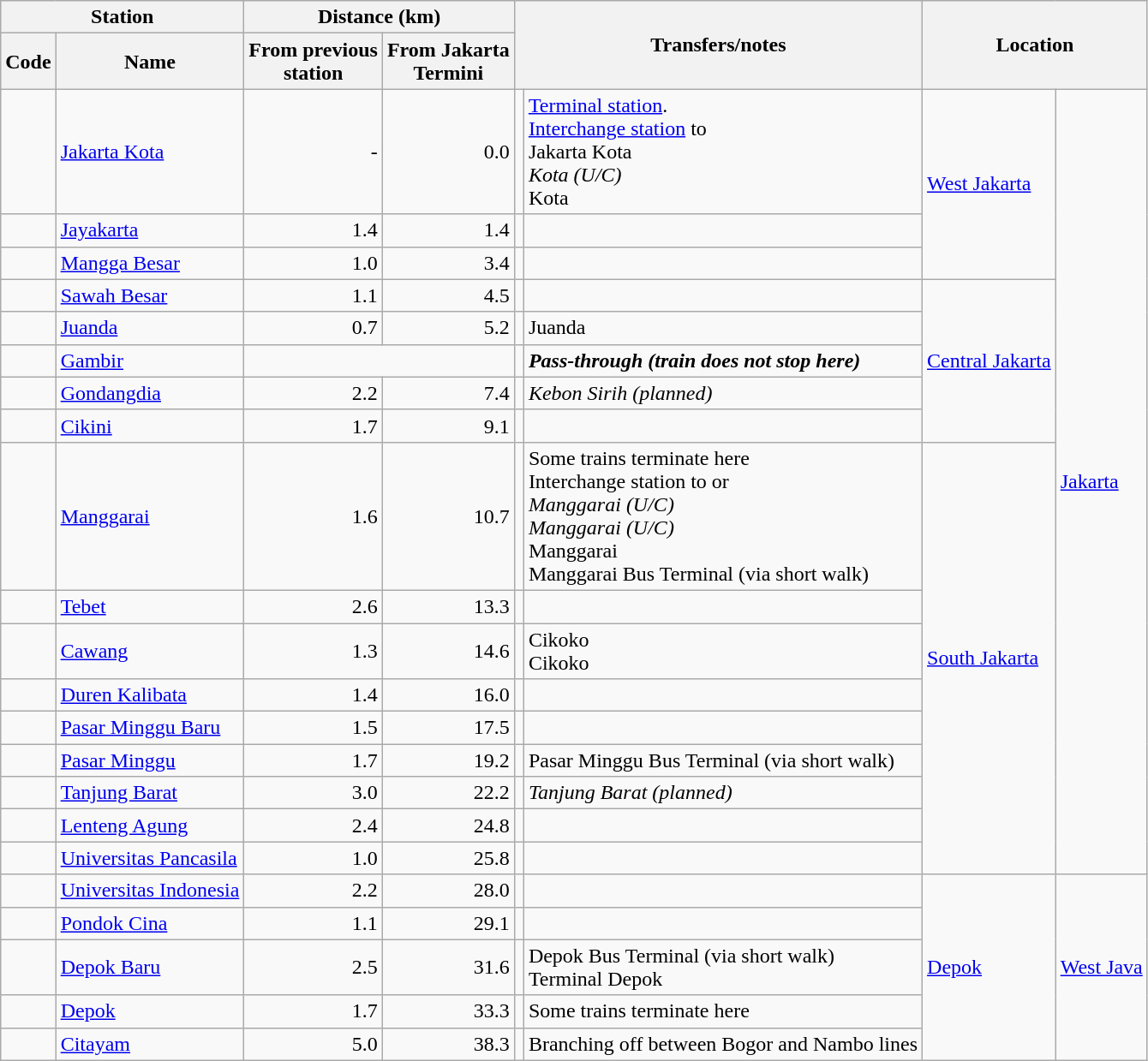<table class="wikitable" rules="all">
<tr>
<th colspan="2"> Station</th>
<th colspan="2" style="width: 5em;">Distance (km)</th>
<th colspan="2" rowspan="2">Transfers/notes</th>
<th colspan="2" rowspan="2">Location</th>
</tr>
<tr>
<th>Code</th>
<th>Name</th>
<th>From previous<br>station</th>
<th>From Jakarta<br>Termini</th>
</tr>
<tr>
<td> </td>
<td><a href='#'>Jakarta Kota</a></td>
<td style="text-align: right;">-</td>
<td style="text-align: right;">0.0</td>
<td><br></td>
<td><a href='#'>Terminal station</a>.<br><a href='#'>Interchange station</a> to <br> Jakarta Kota<br> <em>Kota (U/C)</em><br>   Kota</td>
<td rowspan="3"><a href='#'>West Jakarta</a></td>
<td rowspan="17"><a href='#'>Jakarta</a></td>
</tr>
<tr>
<td></td>
<td><a href='#'>Jayakarta</a></td>
<td style="text-align: right;">1.4</td>
<td style="text-align: right;">1.4</td>
<td></td>
<td></td>
</tr>
<tr>
<td></td>
<td><a href='#'>Mangga Besar</a></td>
<td style="text-align: right;">1.0</td>
<td style="text-align: right;">3.4</td>
<td></td>
<td></td>
</tr>
<tr>
<td></td>
<td><a href='#'>Sawah Besar</a></td>
<td style="text-align: right;">1.1</td>
<td style="text-align: right;">4.5</td>
<td></td>
<td></td>
<td rowspan="5"><a href='#'>Central Jakarta</a></td>
</tr>
<tr>
<td></td>
<td><a href='#'>Juanda</a></td>
<td style="text-align: right;">0.7</td>
<td style="text-align: right;">5.2</td>
<td></td>
<td>     Juanda</td>
</tr>
<tr>
<td></td>
<td><a href='#'>Gambir</a></td>
<td colspan="2" style="text-align: right;"></td>
<td></td>
<td><strong><em>Pass-through (train does not stop here)</em></strong></td>
</tr>
<tr>
<td></td>
<td><a href='#'>Gondangdia</a></td>
<td style="text-align: right;">2.2</td>
<td style="text-align: right;">7.4</td>
<td></td>
<td> <em>Kebon Sirih (planned)</em></td>
</tr>
<tr>
<td></td>
<td><a href='#'>Cikini</a></td>
<td style="text-align: right;">1.7</td>
<td style="text-align: right;">9.1</td>
<td></td>
<td></td>
</tr>
<tr>
<td>  </td>
<td><a href='#'>Manggarai</a></td>
<td style="text-align: right;">1.6</td>
<td style="text-align: right;">10.7</td>
<td> </td>
<td>Some trains terminate here<br>Interchange station to  or <br> <em>Manggarai (U/C)</em><br><em> Manggarai (U/C)</em><br>  Manggarai<br> Manggarai Bus Terminal (via short walk)</td>
<td rowspan="9"><a href='#'>South Jakarta</a></td>
</tr>
<tr>
<td></td>
<td><a href='#'>Tebet</a></td>
<td style="text-align: right;">2.6</td>
<td style="text-align: right;">13.3</td>
<td></td>
<td></td>
</tr>
<tr>
<td></td>
<td><a href='#'>Cawang</a></td>
<td style="text-align: right;">1.3</td>
<td style="text-align: right;">14.6</td>
<td></td>
<td>  Cikoko<br>   Cikoko</td>
</tr>
<tr>
<td></td>
<td><a href='#'>Duren Kalibata</a></td>
<td style="text-align: right;">1.4</td>
<td style="text-align: right;">16.0</td>
<td></td>
<td></td>
</tr>
<tr>
<td></td>
<td><a href='#'>Pasar Minggu Baru</a></td>
<td style="text-align: right;">1.5</td>
<td style="text-align: right;">17.5</td>
<td></td>
<td></td>
</tr>
<tr>
<td></td>
<td><a href='#'>Pasar Minggu</a></td>
<td style="text-align: right;">1.7</td>
<td style="text-align: right;">19.2</td>
<td></td>
<td> Pasar Minggu Bus Terminal (via short walk)</td>
</tr>
<tr>
<td></td>
<td><a href='#'>Tanjung Barat</a></td>
<td style="text-align: right;">3.0</td>
<td style="text-align: right;">22.2</td>
<td></td>
<td> <em>Tanjung Barat (planned)</em></td>
</tr>
<tr>
<td></td>
<td><a href='#'>Lenteng Agung</a></td>
<td style="text-align: right;">2.4</td>
<td style="text-align: right;">24.8</td>
<td></td>
<td></td>
</tr>
<tr>
<td></td>
<td><a href='#'>Universitas Pancasila</a></td>
<td style="text-align: right;">1.0</td>
<td style="text-align: right;">25.8</td>
<td></td>
<td></td>
</tr>
<tr>
<td></td>
<td><a href='#'>Universitas Indonesia</a></td>
<td style="text-align: right;">2.2</td>
<td style="text-align: right;">28.0</td>
<td></td>
<td></td>
<td rowspan="5"><a href='#'>Depok</a></td>
<td rowspan="5"><a href='#'>West Java</a></td>
</tr>
<tr>
<td></td>
<td><a href='#'>Pondok Cina</a></td>
<td style="text-align: right;">1.1</td>
<td style="text-align: right;">29.1</td>
<td></td>
<td></td>
</tr>
<tr>
<td></td>
<td><a href='#'>Depok Baru</a></td>
<td style="text-align: right;">2.5</td>
<td style="text-align: right;">31.6</td>
<td></td>
<td> Depok Bus Terminal (via short walk)<br> Terminal Depok</td>
</tr>
<tr>
<td></td>
<td><a href='#'>Depok</a></td>
<td style="text-align: right;">1.7</td>
<td style="text-align: right;">33.3</td>
<td></td>
<td>Some trains terminate here</td>
</tr>
<tr>
<td></td>
<td><a href='#'>Citayam</a></td>
<td style="text-align: right;">5.0</td>
<td style="text-align: right;">38.3</td>
<td></td>
<td> Branching off between Bogor and Nambo lines</td>
</tr>
</table>
